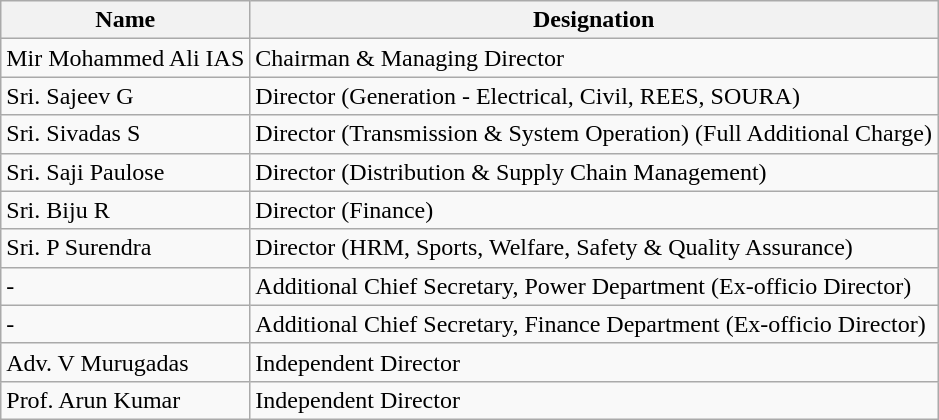<table class="wikitable">
<tr>
<th>Name</th>
<th>Designation</th>
</tr>
<tr>
<td>Mir Mohammed Ali IAS</td>
<td>Chairman & Managing Director</td>
</tr>
<tr>
<td>Sri. Sajeev G</td>
<td>Director (Generation - Electrical, Civil, REES, SOURA)</td>
</tr>
<tr>
<td>Sri. Sivadas S</td>
<td>Director (Transmission & System Operation) (Full Additional Charge)</td>
</tr>
<tr>
<td>Sri. Saji Paulose</td>
<td>Director (Distribution & Supply Chain Management)</td>
</tr>
<tr>
<td>Sri. Biju R</td>
<td>Director (Finance)</td>
</tr>
<tr>
<td>Sri. P Surendra</td>
<td>Director (HRM, Sports, Welfare, Safety & Quality Assurance)</td>
</tr>
<tr>
<td>-</td>
<td>Additional Chief Secretary, Power Department (Ex-officio Director)</td>
</tr>
<tr>
<td>-</td>
<td>Additional Chief Secretary, Finance Department (Ex-officio Director)</td>
</tr>
<tr>
<td>Adv. V Murugadas</td>
<td>Independent Director</td>
</tr>
<tr>
<td>Prof. Arun Kumar</td>
<td>Independent Director</td>
</tr>
</table>
